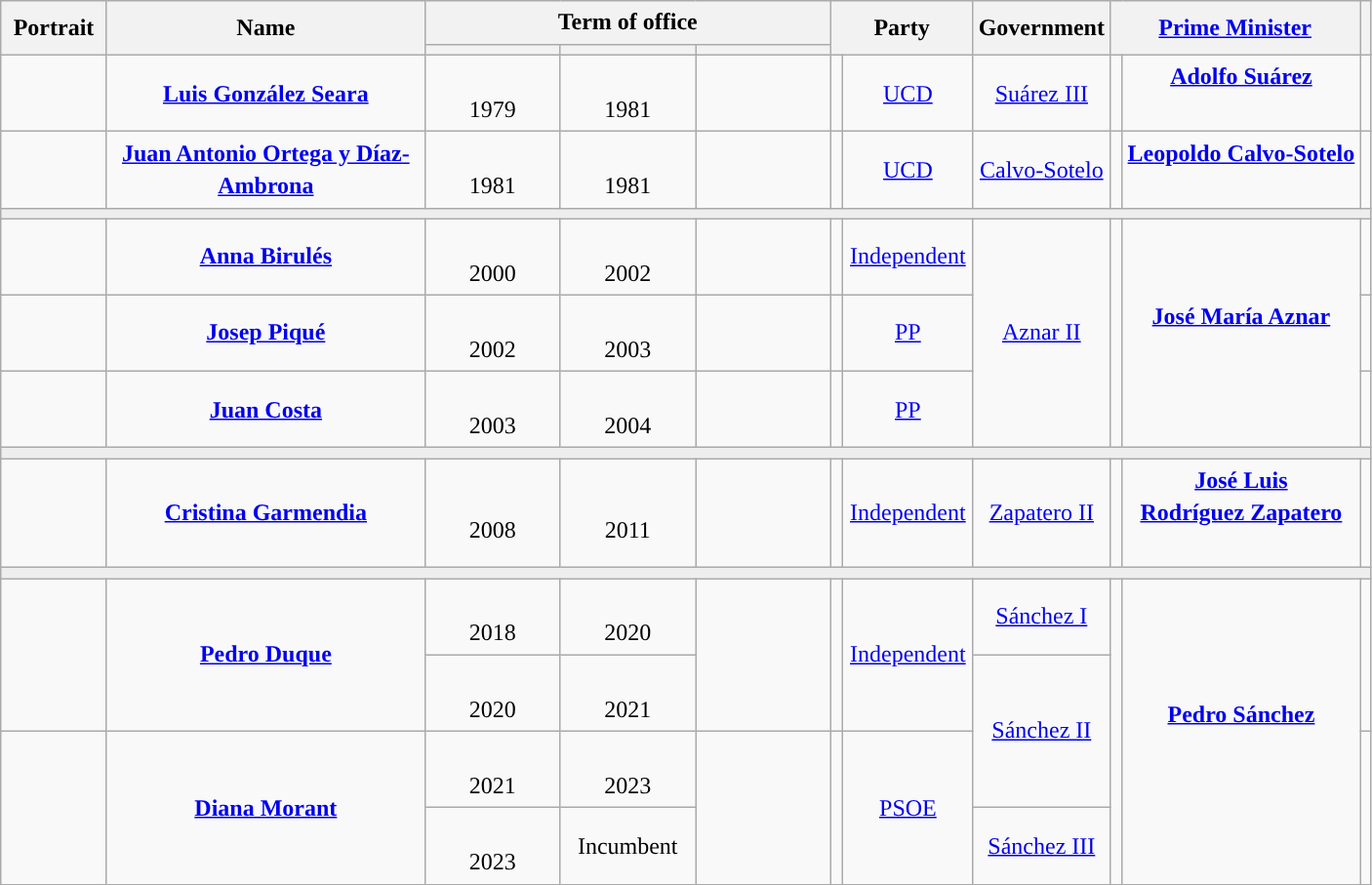<table class="wikitable" style="line-height:1.4em; text-align:center; border:1px #aaf solid;">
<tr>
<th rowspan="2" width="65">Portrait</th>
<th rowspan="2" width="210">Name<br></th>
<th colspan="3">Term of office</th>
<th rowspan="2" colspan="2" width="90">Party</th>
<th rowspan="2">Government</th>
<th rowspan="2" colspan="2"><a href='#'>Prime Minister</a><br></th>
<th rowspan="2"></th>
</tr>
<tr>
<th width="85"></th>
<th width="85"></th>
<th width="85"></th>
</tr>
<tr>
<td></td>
<td><strong><a href='#'>Luis González Seara</a></strong><br></td>
<td class="nowrap"><br>1979</td>
<td class="nowrap"><br>1981</td>
<td style="font-size:95%;"></td>
<td width="1" style="color:inherit;background:"></td>
<td><a href='#'>UCD</a></td>
<td><a href='#'>Suárez III</a></td>
<td width="1" style="color:inherit;background:"></td>
<td><strong><a href='#'>Adolfo Suárez</a></strong><br><br></td>
<td align="center"><br></td>
</tr>
<tr>
<td></td>
<td><strong><a href='#'>Juan Antonio Ortega y Díaz-Ambrona</a></strong><br></td>
<td class="nowrap"><br>1981</td>
<td class="nowrap"><br>1981</td>
<td style="font-size:95%;"></td>
<td style="color:inherit;background:"></td>
<td><a href='#'>UCD</a></td>
<td><a href='#'>Calvo-Sotelo</a></td>
<td style="color:inherit;background:"></td>
<td><strong><a href='#'>Leopoldo Calvo-Sotelo</a></strong><br><br></td>
<td align="center"><br></td>
</tr>
<tr>
<td colspan="11" style="background:#EEEEEE;"></td>
</tr>
<tr>
<td></td>
<td><strong><a href='#'>Anna Birulés</a></strong><br></td>
<td class="nowrap"><br>2000</td>
<td class="nowrap"><br>2002</td>
<td style="font-size:95%;"></td>
<td style="color:inherit;background:"></td>
<td><a href='#'>Independent</a></td>
<td rowspan="3"><a href='#'>Aznar II</a></td>
<td rowspan="3" style="color:inherit;background:"></td>
<td rowspan="3"><strong><a href='#'>José María Aznar</a></strong><br><br></td>
<td align="center"><br></td>
</tr>
<tr>
<td></td>
<td><strong><a href='#'>Josep Piqué</a></strong><br></td>
<td class="nowrap"><br>2002</td>
<td class="nowrap"><br>2003</td>
<td style="font-size:95%;"></td>
<td style="color:inherit;background:"></td>
<td><a href='#'>PP</a></td>
<td align="center"><br></td>
</tr>
<tr>
<td></td>
<td><strong><a href='#'>Juan Costa</a></strong><br></td>
<td class="nowrap"><br>2003</td>
<td class="nowrap"><br>2004</td>
<td style="font-size:95%;"></td>
<td style="color:inherit;background:"></td>
<td><a href='#'>PP</a></td>
<td align="center"><br></td>
</tr>
<tr>
<td colspan="11" style="background:#EEEEEE;"></td>
</tr>
<tr>
<td></td>
<td><strong><a href='#'>Cristina Garmendia</a></strong><br></td>
<td class="nowrap"><br>2008</td>
<td class="nowrap"><br>2011</td>
<td style="font-size:95%;"></td>
<td style="color:inherit;background:"></td>
<td><a href='#'>Independent</a></td>
<td><a href='#'>Zapatero II</a></td>
<td style="color:inherit;background:"></td>
<td><strong><a href='#'>José Luis<br>Rodríguez Zapatero</a></strong><br><br></td>
<td align="center"><br></td>
</tr>
<tr>
<td colspan="11" style="background:#EEEEEE;"></td>
</tr>
<tr>
<td rowspan="2"></td>
<td rowspan="2"><strong><a href='#'>Pedro Duque</a></strong><br></td>
<td class="nowrap"><br>2018</td>
<td class="nowrap"><br>2020</td>
<td rowspan="2" style="font-size:95%;"></td>
<td rowspan="2" style="color:inherit;background-color:"></td>
<td rowspan="2"><a href='#'>Independent</a></td>
<td><a href='#'>Sánchez I</a></td>
<td rowspan="4" style="color:inherit;background:"></td>
<td rowspan="4"><strong><a href='#'>Pedro Sánchez</a></strong><br><br></td>
<td rowspan="2" align="center"><br><br></td>
</tr>
<tr>
<td class="nowrap"><br>2020</td>
<td class="nowrap"><br>2021</td>
<td rowspan="2"><a href='#'>Sánchez II</a></td>
</tr>
<tr>
<td rowspan="2"></td>
<td rowspan="2"><strong><a href='#'>Diana Morant</a></strong><br></td>
<td class="nowrap"><br>2021</td>
<td class="nowrap"><br>2023</td>
<td rowspan="2" style="font-size:95%;"></td>
<td rowspan="2" style="color:inherit;background:"></td>
<td rowspan="2"><a href='#'>PSOE</a></td>
<td rowspan="2" align="center"><br></td>
</tr>
<tr>
<td class="nowrap"><br>2023</td>
<td class="nowrap">Incumbent</td>
<td><a href='#'>Sánchez III</a></td>
</tr>
</table>
